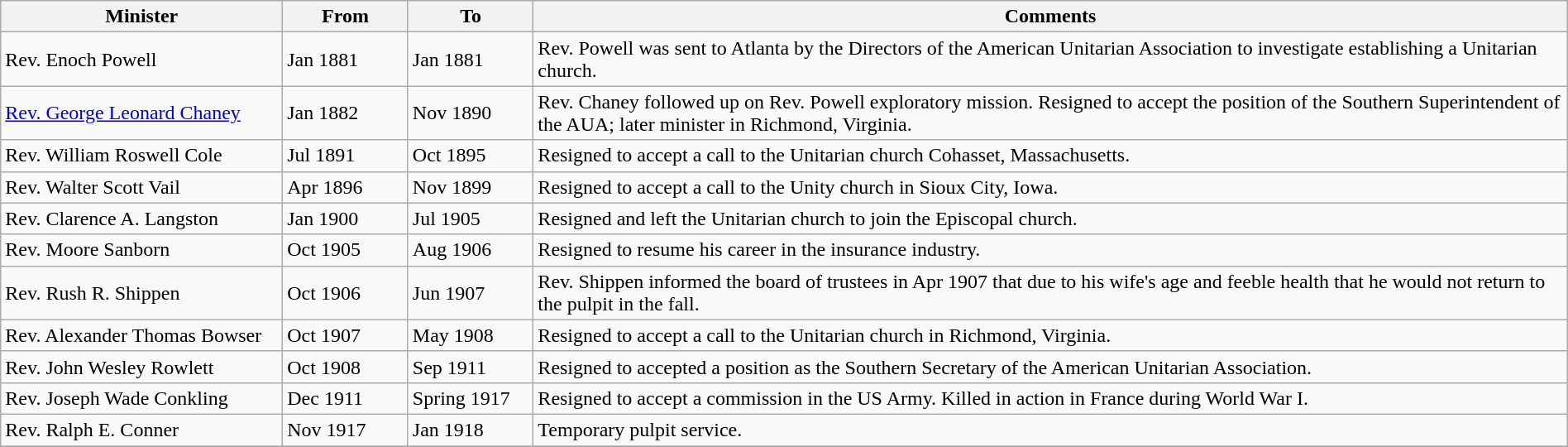<table class="wikitable" style="width:100%;">
<tr>
<th style="width: 18%;">Minister</th>
<th style="width: 8%;">From</th>
<th style="width: 8%;">To</th>
<th style="width: 66%;">Comments</th>
</tr>
<tr>
<td>Rev. Enoch Powell</td>
<td>Jan 1881</td>
<td>Jan 1881</td>
<td>Rev. Powell was sent to Atlanta by the Directors of the American Unitarian Association to investigate establishing a Unitarian church.</td>
</tr>
<tr>
<td><a href='#'>Rev. George Leonard Chaney</a></td>
<td>Jan 1882</td>
<td>Nov 1890</td>
<td>Rev. Chaney followed up on Rev. Powell exploratory mission. Resigned to accept the position of the Southern Superintendent of the AUA; later minister in Richmond, Virginia.</td>
</tr>
<tr>
<td>Rev. William Roswell Cole</td>
<td>Jul 1891</td>
<td>Oct 1895</td>
<td>Resigned to accept a call to the Unitarian church Cohasset, Massachusetts.</td>
</tr>
<tr>
<td>Rev. Walter Scott Vail</td>
<td>Apr 1896</td>
<td>Nov 1899</td>
<td>Resigned to accept a call to the Unity church in Sioux City, Iowa.</td>
</tr>
<tr>
<td>Rev. Clarence A. Langston</td>
<td>Jan 1900</td>
<td>Jul 1905</td>
<td>Resigned and left the Unitarian church to join the Episcopal church.</td>
</tr>
<tr>
<td>Rev. Moore Sanborn</td>
<td>Oct 1905</td>
<td>Aug 1906</td>
<td>Resigned to resume his career in the insurance industry.</td>
</tr>
<tr>
<td>Rev. Rush R. Shippen</td>
<td>Oct 1906</td>
<td>Jun 1907</td>
<td>Rev. Shippen informed the board of trustees in Apr 1907 that due to his wife's age and feeble health that he would not return to the pulpit in the fall.</td>
</tr>
<tr>
<td>Rev. Alexander Thomas Bowser</td>
<td>Oct 1907</td>
<td>May 1908</td>
<td>Resigned to accept a call to the Unitarian church in Richmond, Virginia.</td>
</tr>
<tr>
<td>Rev. John Wesley Rowlett</td>
<td>Oct 1908</td>
<td>Sep 1911</td>
<td>Resigned to accepted a position as the Southern Secretary of the American Unitarian Association.</td>
</tr>
<tr>
<td>Rev. Joseph Wade Conkling</td>
<td>Dec 1911</td>
<td>Spring 1917</td>
<td>Resigned to accept a commission in the US Army.  Killed in action in France during World War I.</td>
</tr>
<tr>
<td>Rev. Ralph E. Conner</td>
<td>Nov 1917</td>
<td>Jan 1918</td>
<td>Temporary pulpit service.</td>
</tr>
<tr>
</tr>
</table>
